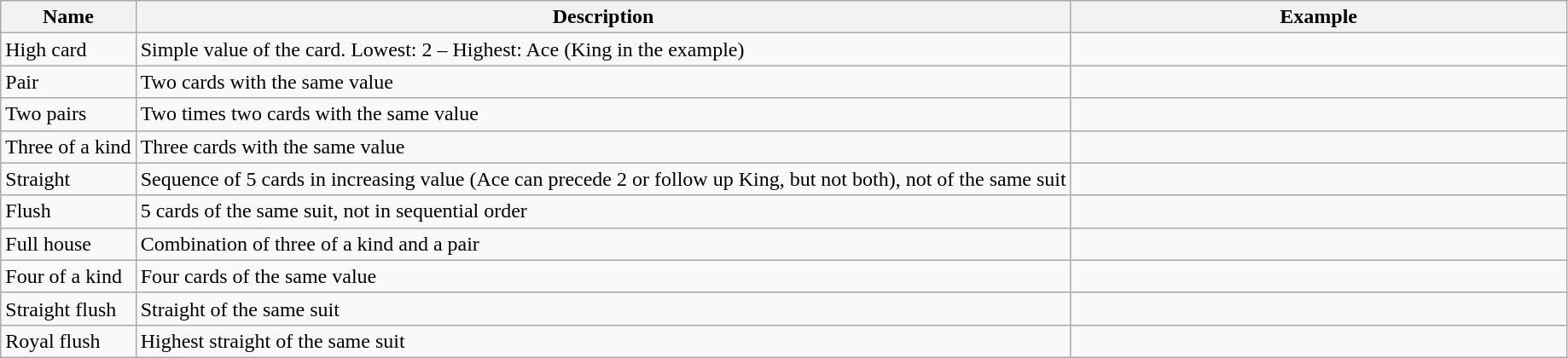<table class="wikitable">
<tr>
<th>Name</th>
<th>Description</th>
<th width=380px>Example</th>
</tr>
<tr>
<td>High card</td>
<td>Simple value of the card. Lowest: 2 – Highest: Ace (King in the example)</td>
<td></td>
</tr>
<tr>
<td>Pair</td>
<td>Two cards with the same value</td>
<td></td>
</tr>
<tr>
<td>Two pairs</td>
<td>Two times two cards with the same value</td>
<td></td>
</tr>
<tr>
<td>Three of a kind</td>
<td>Three cards with the same value</td>
<td></td>
</tr>
<tr>
<td>Straight</td>
<td>Sequence of 5 cards in increasing value (Ace can precede 2 or follow up King, but not both), not of the same suit</td>
<td></td>
</tr>
<tr>
<td>Flush</td>
<td>5 cards of the same suit, not in sequential order</td>
<td></td>
</tr>
<tr>
<td>Full house</td>
<td>Combination of three of a kind and a pair</td>
<td></td>
</tr>
<tr>
<td>Four of a kind</td>
<td>Four cards of the same value</td>
<td></td>
</tr>
<tr>
<td>Straight flush</td>
<td>Straight of the same suit</td>
<td></td>
</tr>
<tr>
<td>Royal flush</td>
<td>Highest straight of the same suit</td>
<td></td>
</tr>
</table>
